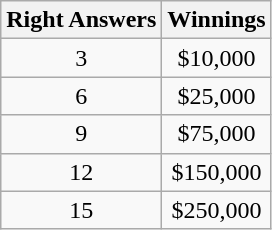<table class="wikitable">
<tr>
<th>Right Answers</th>
<th>Winnings</th>
</tr>
<tr>
<td align=center>3</td>
<td align=center>$10,000</td>
</tr>
<tr>
<td align=center>6</td>
<td align=center>$25,000</td>
</tr>
<tr>
<td align=center>9</td>
<td align=center>$75,000</td>
</tr>
<tr>
<td align=center>12</td>
<td align=center>$150,000</td>
</tr>
<tr>
<td align=center>15</td>
<td align=center>$250,000</td>
</tr>
</table>
